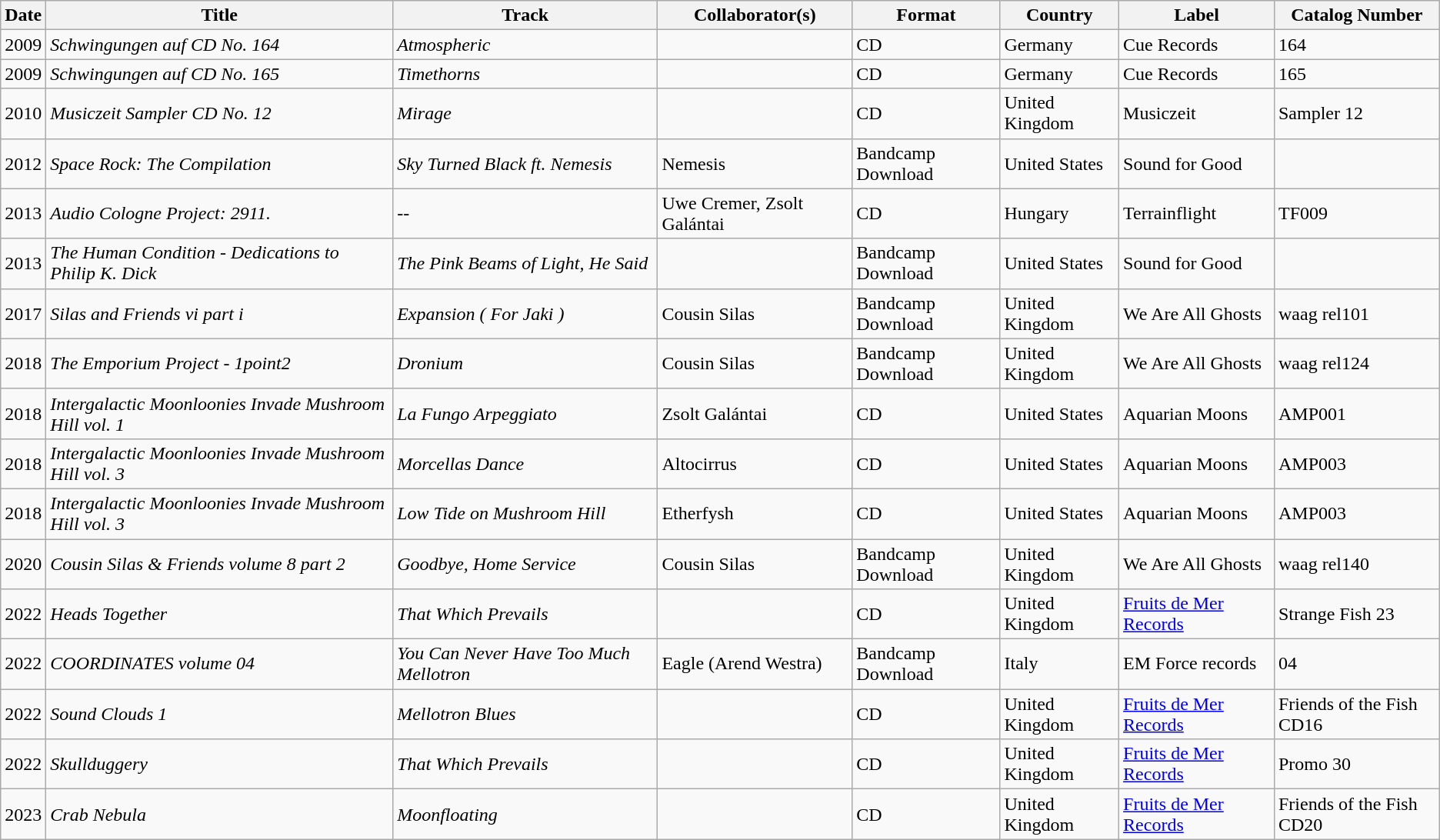<table class="wikitable">
<tr>
<th><strong>Date</strong></th>
<th><strong>Title</strong></th>
<th><strong>Track</strong></th>
<th><strong>Collaborator(s)</strong></th>
<th><strong>Format</strong></th>
<th><strong>Country</strong></th>
<th><strong>Label</strong></th>
<th><strong>Catalog Number</strong></th>
</tr>
<tr>
<td>2009</td>
<td><em>Schwingungen auf CD No. 164</em></td>
<td><em>Atmospheric</em></td>
<td></td>
<td>CD</td>
<td>Germany</td>
<td>Cue Records</td>
<td>164</td>
</tr>
<tr>
<td>2009</td>
<td><em>Schwingungen auf CD No. 165</em></td>
<td><em>Timethorns</em></td>
<td></td>
<td>CD</td>
<td>Germany</td>
<td>Cue Records</td>
<td>165</td>
</tr>
<tr>
<td>2010</td>
<td><em>Musiczeit Sampler CD No. 12</em></td>
<td><em>Mirage</em></td>
<td></td>
<td>CD</td>
<td>United Kingdom</td>
<td>Musiczeit</td>
<td>Sampler 12</td>
</tr>
<tr>
<td>2012</td>
<td><em>Space Rock: The Compilation</em></td>
<td><em>Sky Turned Black ft. Nemesis</em></td>
<td>Nemesis</td>
<td>Bandcamp Download</td>
<td>United States</td>
<td>Sound for Good</td>
<td></td>
</tr>
<tr>
<td>2013</td>
<td><em>Audio Cologne Project: 2911.</em></td>
<td>--</td>
<td>Uwe Cremer, Zsolt Galántai</td>
<td>CD</td>
<td>Hungary</td>
<td>Terrainflight</td>
<td>TF009</td>
</tr>
<tr>
<td>2013</td>
<td><em>The Human Condition - Dedications to Philip K. Dick</em></td>
<td><em>The Pink Beams of Light, He Said</em></td>
<td></td>
<td>Bandcamp Download</td>
<td>United States</td>
<td>Sound for Good</td>
<td></td>
</tr>
<tr>
<td>2017</td>
<td><em>Silas and Friends vi part i</em></td>
<td><em>Expansion ( For Jaki )</em></td>
<td>Cousin Silas</td>
<td>Bandcamp Download</td>
<td>United Kingdom</td>
<td>We Are All Ghosts</td>
<td>waag rel101</td>
</tr>
<tr>
<td>2018</td>
<td><em>The Emporium Project - 1point2</em></td>
<td><em>Dronium</em></td>
<td>Cousin Silas</td>
<td>Bandcamp Download</td>
<td>United Kingdom</td>
<td>We Are All Ghosts</td>
<td>waag rel124</td>
</tr>
<tr>
<td>2018</td>
<td><em>Intergalactic Moonloonies Invade Mushroom Hill vol. 1</em></td>
<td><em>La Fungo Arpeggiato</em></td>
<td>Zsolt Galántai</td>
<td>CD</td>
<td>United States</td>
<td>Aquarian Moons</td>
<td>AMP001</td>
</tr>
<tr>
<td>2018</td>
<td><em>Intergalactic Moonloonies Invade Mushroom Hill vol. 3</em></td>
<td><em>Morcellas Dance</em></td>
<td>Altocirrus</td>
<td>CD</td>
<td>United States</td>
<td>Aquarian Moons</td>
<td>AMP003</td>
</tr>
<tr>
<td>2018</td>
<td><em>Intergalactic Moonloonies Invade Mushroom Hill vol. 3</em></td>
<td><em>Low Tide on Mushroom Hill</em></td>
<td>Etherfysh</td>
<td>CD</td>
<td>United States</td>
<td>Aquarian Moons</td>
<td>AMP003</td>
</tr>
<tr>
<td>2020</td>
<td><em>Cousin Silas & Friends volume 8 part 2</em></td>
<td><em>Goodbye, Home Service</em></td>
<td>Cousin Silas</td>
<td>Bandcamp Download</td>
<td>United Kingdom</td>
<td>We Are All Ghosts</td>
<td>waag rel140</td>
</tr>
<tr>
<td>2022</td>
<td><em>Heads Together</em></td>
<td><em>That Which Prevails</em></td>
<td></td>
<td>CD</td>
<td>United Kingdom</td>
<td><a href='#'>Fruits de Mer Records</a></td>
<td>Strange Fish 23</td>
</tr>
<tr>
<td>2022</td>
<td><em>COORDINATES volume 04</em></td>
<td><em>You Can Never Have Too Much Mellotron</em></td>
<td>Eagle (Arend Westra)</td>
<td>Bandcamp Download</td>
<td>Italy</td>
<td>EM Force records</td>
<td>04</td>
</tr>
<tr>
<td>2022</td>
<td><em>Sound Clouds 1</em></td>
<td><em>Mellotron Blues</em></td>
<td></td>
<td>CD</td>
<td>United Kingdom</td>
<td><a href='#'>Fruits de Mer Records</a></td>
<td>Friends of the Fish CD16</td>
</tr>
<tr>
<td>2022</td>
<td><em> Skullduggery</em></td>
<td><em>That Which Prevails</em></td>
<td></td>
<td>CD</td>
<td>United Kingdom</td>
<td><a href='#'>Fruits de Mer Records</a></td>
<td>Promo 30</td>
</tr>
<tr>
<td>2023</td>
<td><em>Crab Nebula</em></td>
<td><em>Moonfloating</em></td>
<td></td>
<td>CD</td>
<td>United Kingdom</td>
<td><a href='#'>Fruits de Mer Records</a></td>
<td>Friends of the Fish CD20</td>
</tr>
</table>
